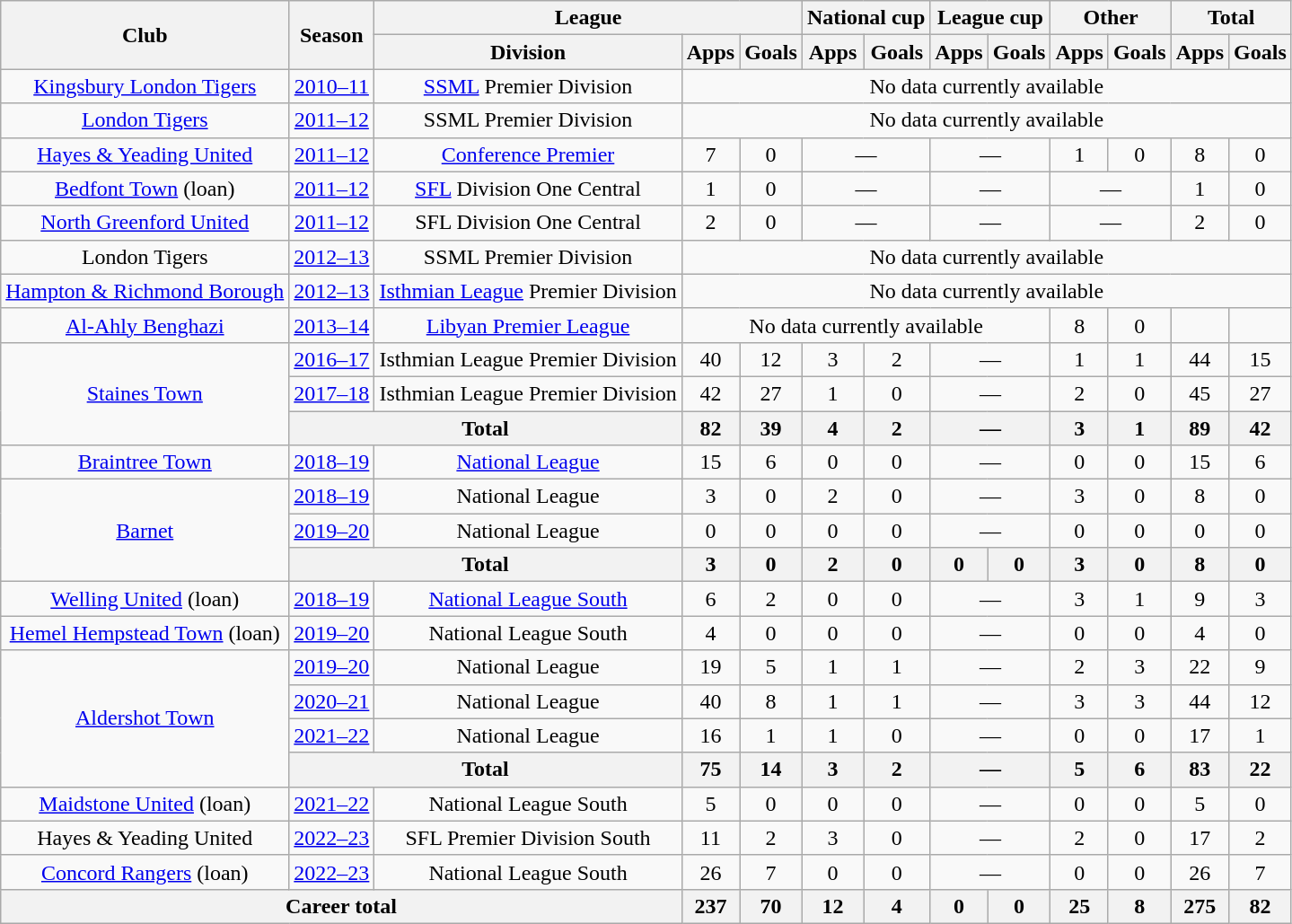<table class="wikitable" style="text-align:center">
<tr>
<th rowspan="2">Club</th>
<th rowspan="2">Season</th>
<th colspan="3">League</th>
<th colspan="2">National cup</th>
<th colspan="2">League cup</th>
<th colspan="2">Other</th>
<th colspan="2">Total</th>
</tr>
<tr>
<th>Division</th>
<th>Apps</th>
<th>Goals</th>
<th>Apps</th>
<th>Goals</th>
<th>Apps</th>
<th>Goals</th>
<th>Apps</th>
<th>Goals</th>
<th>Apps</th>
<th>Goals</th>
</tr>
<tr>
<td><a href='#'>Kingsbury London Tigers</a></td>
<td><a href='#'>2010–11</a></td>
<td><a href='#'>SSML</a> Premier Division</td>
<td colspan="10">No data currently available</td>
</tr>
<tr>
<td><a href='#'>London Tigers</a></td>
<td><a href='#'>2011–12</a></td>
<td>SSML Premier Division</td>
<td colspan="10">No data currently available</td>
</tr>
<tr>
<td><a href='#'>Hayes & Yeading United</a></td>
<td><a href='#'>2011–12</a></td>
<td><a href='#'>Conference Premier</a></td>
<td>7</td>
<td>0</td>
<td colspan="2">—</td>
<td colspan="2">—</td>
<td>1</td>
<td>0</td>
<td>8</td>
<td>0</td>
</tr>
<tr>
<td><a href='#'>Bedfont Town</a> (loan)</td>
<td><a href='#'>2011–12</a></td>
<td><a href='#'>SFL</a> Division One Central</td>
<td>1</td>
<td>0</td>
<td colspan="2">—</td>
<td colspan="2">—</td>
<td colspan="2">—</td>
<td>1</td>
<td>0</td>
</tr>
<tr>
<td><a href='#'>North Greenford United</a></td>
<td><a href='#'>2011–12</a></td>
<td>SFL Division One Central</td>
<td>2</td>
<td>0</td>
<td colspan="2">—</td>
<td colspan="2">—</td>
<td colspan="2">—</td>
<td>2</td>
<td>0</td>
</tr>
<tr>
<td>London Tigers</td>
<td><a href='#'>2012–13</a></td>
<td>SSML Premier Division</td>
<td colspan="10">No data currently available</td>
</tr>
<tr>
<td><a href='#'>Hampton & Richmond Borough</a></td>
<td><a href='#'>2012–13</a></td>
<td><a href='#'>Isthmian League</a> Premier Division</td>
<td colspan="10">No data currently available</td>
</tr>
<tr>
<td><a href='#'>Al-Ahly Benghazi</a></td>
<td><a href='#'>2013–14</a></td>
<td><a href='#'>Libyan Premier League</a></td>
<td colspan="6">No data currently available</td>
<td>8</td>
<td>0</td>
<td></td>
<td></td>
</tr>
<tr>
<td rowspan="3"><a href='#'>Staines Town</a></td>
<td><a href='#'>2016–17</a></td>
<td>Isthmian League Premier Division</td>
<td>40</td>
<td>12</td>
<td>3</td>
<td>2</td>
<td colspan="2">—</td>
<td>1</td>
<td>1</td>
<td>44</td>
<td>15</td>
</tr>
<tr>
<td><a href='#'>2017–18</a></td>
<td>Isthmian League Premier Division</td>
<td>42</td>
<td>27</td>
<td>1</td>
<td>0</td>
<td colspan="2">—</td>
<td>2</td>
<td>0</td>
<td>45</td>
<td>27</td>
</tr>
<tr>
<th colspan="2">Total</th>
<th>82</th>
<th>39</th>
<th>4</th>
<th>2</th>
<th colspan="2">—</th>
<th>3</th>
<th>1</th>
<th>89</th>
<th>42</th>
</tr>
<tr>
<td><a href='#'>Braintree Town</a></td>
<td><a href='#'>2018–19</a></td>
<td><a href='#'>National League</a></td>
<td>15</td>
<td>6</td>
<td>0</td>
<td>0</td>
<td colspan="2">—</td>
<td>0</td>
<td>0</td>
<td>15</td>
<td>6</td>
</tr>
<tr>
<td rowspan="3"><a href='#'>Barnet</a></td>
<td><a href='#'>2018–19</a></td>
<td>National League</td>
<td>3</td>
<td>0</td>
<td>2</td>
<td>0</td>
<td colspan="2">—</td>
<td>3</td>
<td>0</td>
<td>8</td>
<td>0</td>
</tr>
<tr>
<td><a href='#'>2019–20</a></td>
<td>National League</td>
<td>0</td>
<td>0</td>
<td>0</td>
<td>0</td>
<td colspan="2">—</td>
<td>0</td>
<td>0</td>
<td>0</td>
<td>0</td>
</tr>
<tr>
<th colspan="2">Total</th>
<th>3</th>
<th>0</th>
<th>2</th>
<th>0</th>
<th>0</th>
<th>0</th>
<th>3</th>
<th>0</th>
<th>8</th>
<th>0</th>
</tr>
<tr>
<td><a href='#'>Welling United</a> (loan)</td>
<td><a href='#'>2018–19</a></td>
<td><a href='#'>National League South</a></td>
<td>6</td>
<td>2</td>
<td>0</td>
<td>0</td>
<td colspan="2">—</td>
<td>3</td>
<td>1</td>
<td>9</td>
<td>3</td>
</tr>
<tr>
<td><a href='#'>Hemel Hempstead Town</a> (loan)</td>
<td><a href='#'>2019–20</a></td>
<td>National League South</td>
<td>4</td>
<td>0</td>
<td>0</td>
<td>0</td>
<td colspan="2">—</td>
<td>0</td>
<td>0</td>
<td>4</td>
<td>0</td>
</tr>
<tr>
<td rowspan="4" valign="center"><a href='#'>Aldershot Town</a></td>
<td><a href='#'>2019–20</a></td>
<td>National League</td>
<td>19</td>
<td>5</td>
<td>1</td>
<td>1</td>
<td colspan="2">—</td>
<td>2</td>
<td>3</td>
<td>22</td>
<td>9</td>
</tr>
<tr>
<td><a href='#'>2020–21</a></td>
<td>National League</td>
<td>40</td>
<td>8</td>
<td>1</td>
<td>1</td>
<td colspan="2">—</td>
<td>3</td>
<td>3</td>
<td>44</td>
<td>12</td>
</tr>
<tr>
<td><a href='#'>2021–22</a></td>
<td>National League</td>
<td>16</td>
<td>1</td>
<td>1</td>
<td>0</td>
<td colspan="2">—</td>
<td>0</td>
<td>0</td>
<td>17</td>
<td>1</td>
</tr>
<tr>
<th colspan="2">Total</th>
<th>75</th>
<th>14</th>
<th>3</th>
<th>2</th>
<th colspan="2">—</th>
<th>5</th>
<th>6</th>
<th>83</th>
<th>22</th>
</tr>
<tr>
<td><a href='#'>Maidstone United</a> (loan)</td>
<td><a href='#'>2021–22</a></td>
<td>National League South</td>
<td>5</td>
<td>0</td>
<td>0</td>
<td>0</td>
<td colspan="2">—</td>
<td>0</td>
<td>0</td>
<td>5</td>
<td>0</td>
</tr>
<tr>
<td>Hayes & Yeading United</td>
<td><a href='#'>2022–23</a></td>
<td>SFL Premier Division South</td>
<td>11</td>
<td>2</td>
<td>3</td>
<td>0</td>
<td colspan="2">—</td>
<td>2</td>
<td>0</td>
<td>17</td>
<td>2</td>
</tr>
<tr>
<td><a href='#'>Concord Rangers</a> (loan)</td>
<td><a href='#'>2022–23</a></td>
<td>National League South</td>
<td>26</td>
<td>7</td>
<td>0</td>
<td>0</td>
<td colspan="2">—</td>
<td>0</td>
<td>0</td>
<td>26</td>
<td>7</td>
</tr>
<tr>
<th colspan="3">Career total</th>
<th>237</th>
<th>70</th>
<th>12</th>
<th>4</th>
<th>0</th>
<th>0</th>
<th>25</th>
<th>8</th>
<th>275</th>
<th>82</th>
</tr>
</table>
